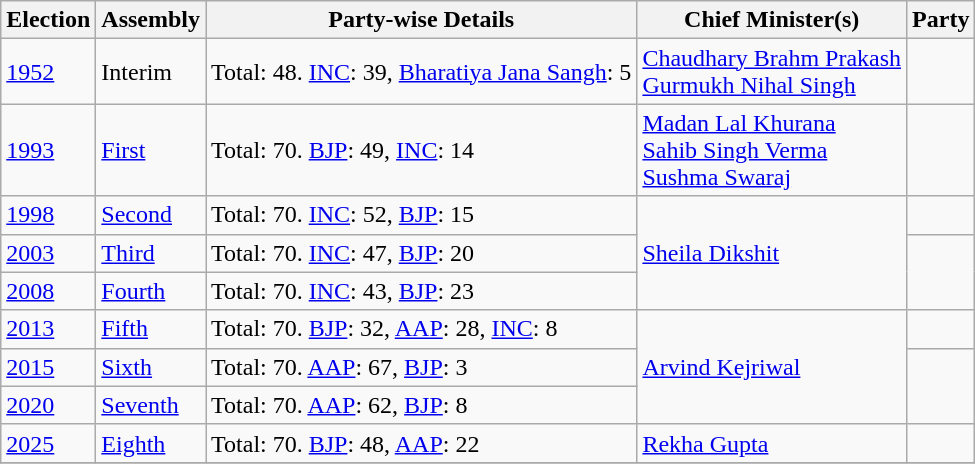<table class="wikitable sortable">
<tr>
<th>Election</th>
<th>Assembly</th>
<th class=unsortable>Party-wise Details</th>
<th>Chief Minister(s)</th>
<th colspan="2">Party</th>
</tr>
<tr>
<td><a href='#'>1952</a></td>
<td>Interim</td>
<td>Total: 48. <a href='#'>INC</a>: 39, <a href='#'>Bharatiya Jana Sangh</a>: 5</td>
<td><a href='#'>Chaudhary Brahm Prakash</a>  <br> <a href='#'>Gurmukh Nihal Singh</a></td>
<td></td>
</tr>
<tr>
<td><a href='#'>1993</a></td>
<td><a href='#'>First</a></td>
<td>Total: 70. <a href='#'>BJP</a>: 49, <a href='#'>INC</a>: 14</td>
<td><a href='#'>Madan Lal Khurana</a> <br> <a href='#'>Sahib Singh Verma</a> <br> <a href='#'>Sushma Swaraj</a></td>
<td></td>
</tr>
<tr --->
<td><a href='#'>1998</a></td>
<td><a href='#'>Second</a></td>
<td>Total: 70. <a href='#'>INC</a>: 52, <a href='#'>BJP</a>: 15</td>
<td rowspan="3"><a href='#'>Sheila Dikshit</a></td>
<td></td>
</tr>
<tr --->
<td><a href='#'>2003</a></td>
<td><a href='#'>Third</a></td>
<td>Total: 70. <a href='#'>INC</a>: 47, <a href='#'>BJP</a>: 20</td>
</tr>
<tr --->
<td><a href='#'>2008</a></td>
<td><a href='#'>Fourth</a></td>
<td>Total: 70. <a href='#'>INC</a>: 43, <a href='#'>BJP</a>: 23</td>
</tr>
<tr>
<td><a href='#'>2013</a></td>
<td><a href='#'>Fifth</a></td>
<td>Total: 70. <a href='#'>BJP</a>: 32, <a href='#'>AAP</a>: 28, <a href='#'>INC</a>: 8</td>
<td rowspan="3"><a href='#'>Arvind Kejriwal</a></td>
<td></td>
</tr>
<tr>
<td><a href='#'>2015</a></td>
<td><a href='#'>Sixth</a></td>
<td>Total: 70. <a href='#'>AAP</a>: 67, <a href='#'>BJP</a>: 3</td>
</tr>
<tr>
<td><a href='#'>2020</a></td>
<td><a href='#'>Seventh</a></td>
<td>Total: 70. <a href='#'>AAP</a>: 62, <a href='#'>BJP</a>: 8</td>
</tr>
<tr>
<td><a href='#'>2025</a></td>
<td><a href='#'>Eighth</a></td>
<td>Total: 70. <a href='#'>BJP</a>: 48, <a href='#'>AAP</a>: 22</td>
<td><a href='#'>Rekha Gupta</a></td>
<td></td>
</tr>
<tr>
</tr>
</table>
